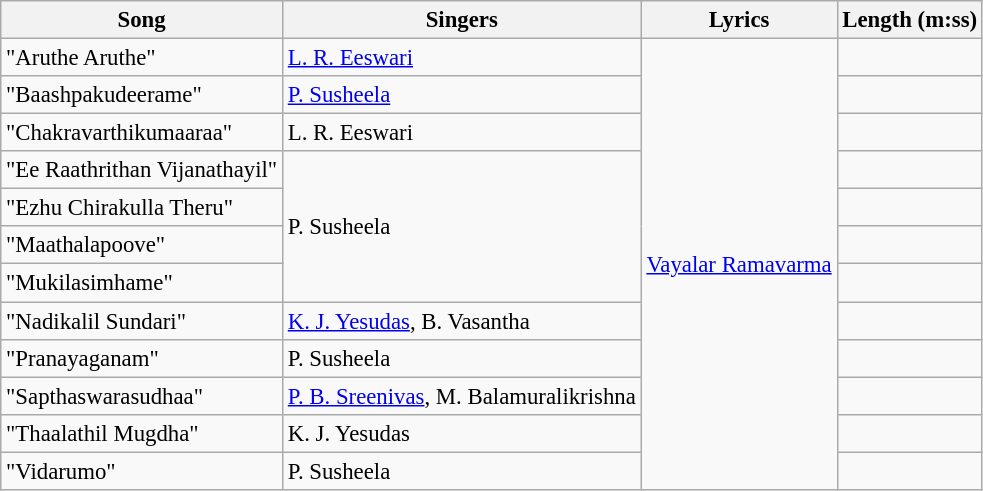<table class="wikitable" style="font-size:95%;">
<tr>
<th>Song</th>
<th>Singers</th>
<th>Lyrics</th>
<th>Length (m:ss)</th>
</tr>
<tr>
<td>"Aruthe Aruthe"</td>
<td><a href='#'>L. R. Eeswari</a></td>
<td rowspan="12"><a href='#'>Vayalar Ramavarma</a></td>
<td></td>
</tr>
<tr>
<td>"Baashpakudeerame"</td>
<td><a href='#'>P. Susheela</a></td>
<td></td>
</tr>
<tr>
<td>"Chakravarthikumaaraa"</td>
<td>L. R. Eeswari</td>
<td></td>
</tr>
<tr>
<td>"Ee Raathrithan Vijanathayil"</td>
<td rowspan="4">P. Susheela</td>
<td></td>
</tr>
<tr>
<td>"Ezhu Chirakulla Theru"</td>
<td></td>
</tr>
<tr>
<td>"Maathalapoove"</td>
<td></td>
</tr>
<tr>
<td>"Mukilasimhame"</td>
<td></td>
</tr>
<tr>
<td>"Nadikalil Sundari"</td>
<td><a href='#'>K. J. Yesudas</a>, B. Vasantha</td>
<td></td>
</tr>
<tr>
<td>"Pranayaganam"</td>
<td>P. Susheela</td>
<td></td>
</tr>
<tr>
<td>"Sapthaswarasudhaa"</td>
<td><a href='#'>P. B. Sreenivas</a>, M. Balamuralikrishna</td>
<td></td>
</tr>
<tr>
<td>"Thaalathil Mugdha"</td>
<td>K. J. Yesudas</td>
<td></td>
</tr>
<tr>
<td>"Vidarumo"</td>
<td>P. Susheela</td>
<td></td>
</tr>
</table>
